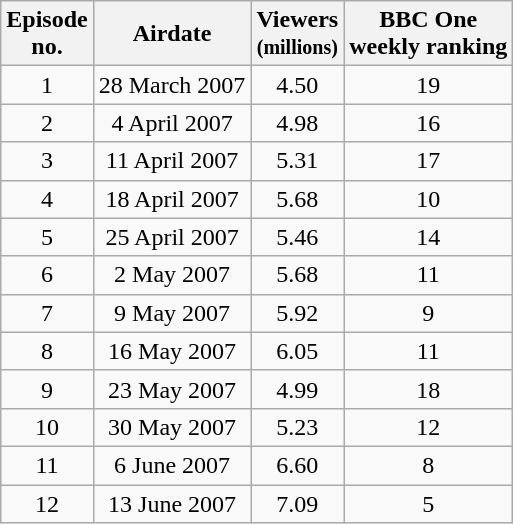<table class="wikitable" style="text-align:center;">
<tr>
<th>Episode<br>no.</th>
<th>Airdate</th>
<th>Viewers<br><small>(millions)</small></th>
<th>BBC One<br>weekly ranking</th>
</tr>
<tr>
<td>1</td>
<td>28 March 2007</td>
<td>4.50</td>
<td>19</td>
</tr>
<tr>
<td>2</td>
<td>4 April 2007</td>
<td>4.98</td>
<td>16</td>
</tr>
<tr>
<td>3</td>
<td>11 April 2007</td>
<td>5.31</td>
<td>17</td>
</tr>
<tr>
<td>4</td>
<td>18 April 2007</td>
<td>5.68</td>
<td>10</td>
</tr>
<tr>
<td>5</td>
<td>25 April 2007</td>
<td>5.46</td>
<td>14</td>
</tr>
<tr>
<td>6</td>
<td>2 May 2007</td>
<td>5.68</td>
<td>11</td>
</tr>
<tr>
<td>7</td>
<td>9 May 2007</td>
<td>5.92</td>
<td>9</td>
</tr>
<tr>
<td>8</td>
<td>16 May 2007</td>
<td>6.05</td>
<td>11</td>
</tr>
<tr>
<td>9</td>
<td>23 May 2007</td>
<td>4.99</td>
<td>18</td>
</tr>
<tr>
<td>10</td>
<td>30 May 2007</td>
<td>5.23</td>
<td>12</td>
</tr>
<tr>
<td>11</td>
<td>6 June 2007</td>
<td>6.60</td>
<td>8</td>
</tr>
<tr>
<td>12</td>
<td>13 June 2007</td>
<td>7.09</td>
<td>5</td>
</tr>
</table>
